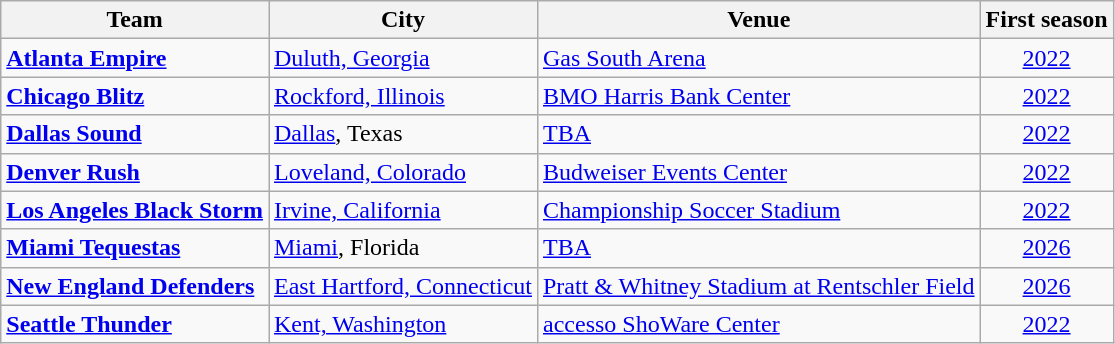<table class="wikitable" style="text-align:left">
<tr>
<th>Team</th>
<th>City</th>
<th>Venue</th>
<th>First season</th>
</tr>
<tr>
<td><strong><a href='#'>Atlanta Empire</a></strong></td>
<td><a href='#'>Duluth, Georgia</a></td>
<td><a href='#'>Gas South Arena</a></td>
<td align=center><a href='#'>2022</a></td>
</tr>
<tr>
<td><strong><a href='#'>Chicago Blitz</a></strong></td>
<td><a href='#'>Rockford, Illinois</a></td>
<td><a href='#'>BMO Harris Bank Center</a></td>
<td align=center><a href='#'>2022</a></td>
</tr>
<tr>
<td><strong><a href='#'>Dallas Sound</a></strong></td>
<td><a href='#'>Dallas</a>, Texas</td>
<td><a href='#'>TBA</a></td>
<td align=center><a href='#'>2022</a></td>
</tr>
<tr>
<td><strong><a href='#'>Denver Rush</a></strong></td>
<td><a href='#'>Loveland, Colorado</a></td>
<td><a href='#'>Budweiser Events Center</a></td>
<td align=center><a href='#'>2022</a></td>
</tr>
<tr>
<td><strong><a href='#'>Los Angeles Black Storm</a></strong></td>
<td><a href='#'>Irvine, California</a></td>
<td><a href='#'>Championship Soccer Stadium</a></td>
<td align=center><a href='#'>2022</a></td>
</tr>
<tr>
<td><strong><a href='#'>Miami Tequestas</a></strong></td>
<td><a href='#'>Miami</a>, Florida</td>
<td><a href='#'>TBA</a></td>
<td align=center><a href='#'>2026</a></td>
</tr>
<tr>
<td><strong><a href='#'>New England Defenders</a></strong></td>
<td><a href='#'>East Hartford, Connecticut</a></td>
<td><a href='#'>Pratt & Whitney Stadium at Rentschler Field</a></td>
<td align=center><a href='#'>2026</a></td>
</tr>
<tr>
<td><strong><a href='#'>Seattle Thunder</a></strong></td>
<td><a href='#'>Kent, Washington</a></td>
<td><a href='#'>accesso ShoWare Center</a></td>
<td align=center><a href='#'>2022</a></td>
</tr>
</table>
